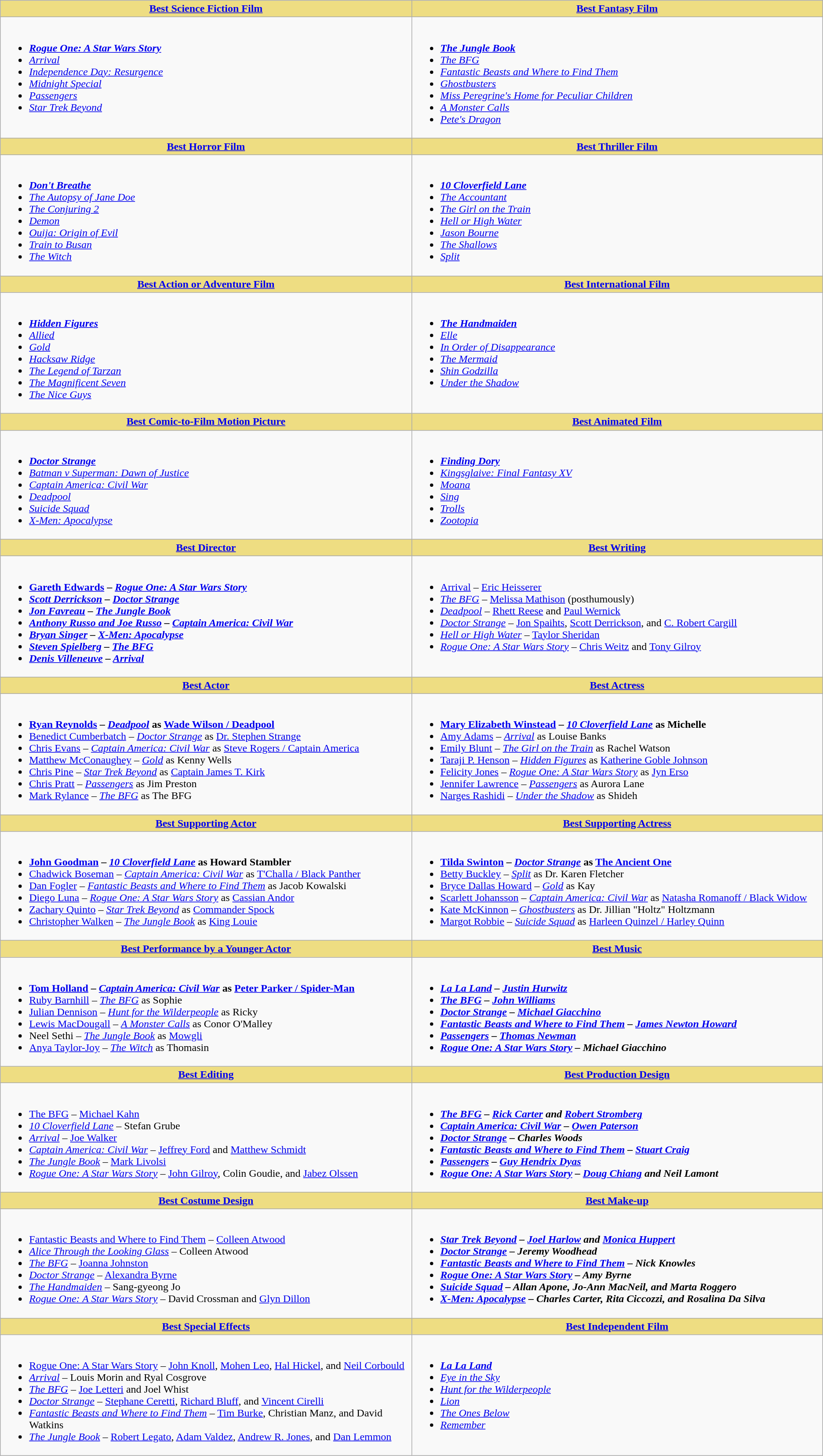<table class=wikitable>
<tr>
<th style="background:#EEDD82; width:50%"><a href='#'>Best Science Fiction Film</a></th>
<th style="background:#EEDD82; width:50%"><a href='#'>Best Fantasy Film</a></th>
</tr>
<tr>
<td valign="top"><br><ul><li><strong><em><a href='#'>Rogue One: A Star Wars Story</a></em></strong></li><li><em><a href='#'>Arrival</a></em></li><li><em><a href='#'>Independence Day: Resurgence</a></em></li><li><em><a href='#'>Midnight Special</a></em></li><li><em><a href='#'>Passengers</a></em></li><li><em><a href='#'>Star Trek Beyond</a></em></li></ul></td>
<td valign="top"><br><ul><li><strong><em><a href='#'>The Jungle Book</a></em></strong></li><li><em><a href='#'>The BFG</a></em></li><li><em><a href='#'>Fantastic Beasts and Where to Find Them</a></em></li><li><em><a href='#'>Ghostbusters</a></em></li><li><em><a href='#'>Miss Peregrine's Home for Peculiar Children</a></em></li><li><em><a href='#'>A Monster Calls</a></em></li><li><em><a href='#'>Pete's Dragon</a></em></li></ul></td>
</tr>
<tr>
<th style="background:#EEDD82; width:50%"><a href='#'>Best Horror Film</a></th>
<th style="background:#EEDD82; width:50%"><a href='#'>Best Thriller Film</a></th>
</tr>
<tr>
<td valign="top"><br><ul><li><strong><em><a href='#'>Don't Breathe</a></em></strong></li><li><em><a href='#'>The Autopsy of Jane Doe</a></em></li><li><em><a href='#'>The Conjuring 2</a></em></li><li><em><a href='#'>Demon</a></em></li><li><em><a href='#'>Ouija: Origin of Evil</a></em></li><li><em><a href='#'>Train to Busan</a></em></li><li><em><a href='#'>The Witch</a></em></li></ul></td>
<td valign="top"><br><ul><li><strong><em><a href='#'>10 Cloverfield Lane</a></em></strong></li><li><em><a href='#'>The Accountant</a></em></li><li><em><a href='#'>The Girl on the Train</a></em></li><li><em><a href='#'>Hell or High Water</a></em></li><li><em><a href='#'>Jason Bourne</a></em></li><li><em><a href='#'>The Shallows</a></em></li><li><em><a href='#'>Split</a></em></li></ul></td>
</tr>
<tr>
<th style="background:#EEDD82; width:50%"><a href='#'>Best Action or Adventure Film</a></th>
<th style="background:#EEDD82"><a href='#'>Best International Film</a></th>
</tr>
<tr>
<td valign="top"><br><ul><li><strong><em><a href='#'>Hidden Figures</a></em></strong></li><li><em><a href='#'>Allied</a></em></li><li><em><a href='#'>Gold</a></em></li><li><em><a href='#'>Hacksaw Ridge</a></em></li><li><em><a href='#'>The Legend of Tarzan</a></em></li><li><em><a href='#'>The Magnificent Seven</a></em></li><li><em><a href='#'>The Nice Guys</a></em></li></ul></td>
<td valign="top"><br><ul><li><strong><em><a href='#'>The Handmaiden</a></em></strong></li><li><em><a href='#'>Elle</a></em></li><li><em><a href='#'>In Order of Disappearance</a></em></li><li><em><a href='#'>The Mermaid</a></em></li><li><em><a href='#'>Shin Godzilla</a></em></li><li><em><a href='#'>Under the Shadow</a></em></li></ul></td>
</tr>
<tr>
<th style="background:#EEDD82"><a href='#'>Best Comic-to-Film Motion Picture</a></th>
<th style="background:#EEDD82"><a href='#'>Best Animated Film</a></th>
</tr>
<tr>
<td valign="top"><br><ul><li><strong><em><a href='#'>Doctor Strange</a></em></strong></li><li><em><a href='#'>Batman v Superman: Dawn of Justice</a></em></li><li><em><a href='#'>Captain America: Civil War</a></em></li><li><em><a href='#'>Deadpool</a></em></li><li><em><a href='#'>Suicide Squad</a></em></li><li><em><a href='#'>X-Men: Apocalypse</a></em></li></ul></td>
<td valign="top"><br><ul><li><strong><em><a href='#'>Finding Dory</a></em></strong></li><li><em><a href='#'>Kingsglaive: Final Fantasy XV</a></em></li><li><em><a href='#'>Moana</a></em></li><li><em><a href='#'>Sing</a></em></li><li><em><a href='#'>Trolls</a></em></li><li><em><a href='#'>Zootopia</a></em></li></ul></td>
</tr>
<tr>
<th style="background:#EEDD82"><a href='#'>Best Director</a></th>
<th style="background:#EEDD82"><a href='#'>Best Writing</a></th>
</tr>
<tr>
<td valign="top"><br><ul><li><strong><a href='#'>Gareth Edwards</a> – <em><a href='#'>Rogue One: A Star Wars Story</a><strong><em></li><li><a href='#'>Scott Derrickson</a> – </em><a href='#'>Doctor Strange</a><em></li><li><a href='#'>Jon Favreau</a> – </em><a href='#'>The Jungle Book</a><em></li><li><a href='#'>Anthony Russo and Joe Russo</a> – </em><a href='#'>Captain America: Civil War</a><em></li><li><a href='#'>Bryan Singer</a> – </em><a href='#'>X-Men: Apocalypse</a><em></li><li><a href='#'>Steven Spielberg</a> – </em><a href='#'>The BFG</a><em></li><li><a href='#'>Denis Villeneuve</a> – </em><a href='#'>Arrival</a><em></li></ul></td>
<td valign="top"><br><ul><li></em></strong><a href='#'>Arrival</a></em> – <a href='#'>Eric Heisserer</a></strong></li><li><em><a href='#'>The BFG</a></em> – <a href='#'>Melissa Mathison</a> (posthumously)</li><li><em><a href='#'>Deadpool</a></em> – <a href='#'>Rhett Reese</a> and <a href='#'>Paul Wernick</a></li><li><em><a href='#'>Doctor Strange</a></em> – <a href='#'>Jon Spaihts</a>, <a href='#'>Scott Derrickson</a>, and <a href='#'>C. Robert Cargill</a></li><li><em><a href='#'>Hell or High Water</a></em> – <a href='#'>Taylor Sheridan</a></li><li><em><a href='#'>Rogue One: A Star Wars Story</a></em> – <a href='#'>Chris Weitz</a> and <a href='#'>Tony Gilroy</a></li></ul></td>
</tr>
<tr>
<th style="background:#EEDD82"><a href='#'>Best Actor</a></th>
<th style="background:#EEDD82"><a href='#'>Best Actress</a></th>
</tr>
<tr>
<td valign="top"><br><ul><li><strong><a href='#'>Ryan Reynolds</a> – <em><a href='#'>Deadpool</a></em> as <a href='#'>Wade Wilson / Deadpool</a></strong></li><li><a href='#'>Benedict Cumberbatch</a> – <em><a href='#'>Doctor Strange</a></em> as <a href='#'>Dr. Stephen Strange</a></li><li><a href='#'>Chris Evans</a> – <em><a href='#'>Captain America: Civil War</a></em> as <a href='#'>Steve Rogers / Captain America</a></li><li><a href='#'>Matthew McConaughey</a> – <em><a href='#'>Gold</a></em> as Kenny Wells</li><li><a href='#'>Chris Pine</a> – <em><a href='#'>Star Trek Beyond</a></em> as <a href='#'>Captain James T. Kirk</a></li><li><a href='#'>Chris Pratt</a> – <em><a href='#'>Passengers</a></em> as Jim Preston</li><li><a href='#'>Mark Rylance</a> – <em><a href='#'>The BFG</a></em> as The BFG</li></ul></td>
<td valign="top"><br><ul><li><strong><a href='#'>Mary Elizabeth Winstead</a> – <em><a href='#'>10 Cloverfield Lane</a></em> as Michelle</strong></li><li><a href='#'>Amy Adams</a> – <em><a href='#'>Arrival</a></em> as Louise Banks</li><li><a href='#'>Emily Blunt</a> – <em><a href='#'>The Girl on the Train</a></em> as Rachel Watson</li><li><a href='#'>Taraji P. Henson</a> – <em><a href='#'>Hidden Figures</a></em> as <a href='#'>Katherine Goble Johnson</a></li><li><a href='#'>Felicity Jones</a> – <em><a href='#'>Rogue One: A Star Wars Story</a></em> as <a href='#'>Jyn Erso</a></li><li><a href='#'>Jennifer Lawrence</a> – <em><a href='#'>Passengers</a></em> as Aurora Lane</li><li><a href='#'>Narges Rashidi</a> – <em><a href='#'>Under the Shadow</a></em> as Shideh</li></ul></td>
</tr>
<tr>
<th style="background:#EEDD82"><a href='#'>Best Supporting Actor</a></th>
<th style="background:#EEDD82"><a href='#'>Best Supporting Actress</a></th>
</tr>
<tr>
<td valign="top"><br><ul><li><strong><a href='#'>John Goodman</a> – <em><a href='#'>10 Cloverfield Lane</a></em> as Howard Stambler</strong></li><li><a href='#'>Chadwick Boseman</a> – <em><a href='#'>Captain America: Civil War</a></em> as <a href='#'>T'Challa / Black Panther</a></li><li><a href='#'>Dan Fogler</a> – <em><a href='#'>Fantastic Beasts and Where to Find Them</a></em> as Jacob Kowalski</li><li><a href='#'>Diego Luna</a> – <em><a href='#'>Rogue One: A Star Wars Story</a></em> as <a href='#'>Cassian Andor</a></li><li><a href='#'>Zachary Quinto</a> – <em><a href='#'>Star Trek Beyond</a></em> as <a href='#'>Commander Spock</a></li><li><a href='#'>Christopher Walken</a> – <em><a href='#'>The Jungle Book</a></em> as <a href='#'>King Louie</a></li></ul></td>
<td valign="top"><br><ul><li><strong><a href='#'>Tilda Swinton</a> – <em><a href='#'>Doctor Strange</a></em> as <a href='#'>The Ancient One</a></strong></li><li><a href='#'>Betty Buckley</a> – <em><a href='#'>Split</a></em> as Dr. Karen Fletcher</li><li><a href='#'>Bryce Dallas Howard</a> – <em><a href='#'>Gold</a></em> as Kay</li><li><a href='#'>Scarlett Johansson</a> – <em><a href='#'>Captain America: Civil War</a></em> as <a href='#'>Natasha Romanoff / Black Widow</a></li><li><a href='#'>Kate McKinnon</a> – <em><a href='#'>Ghostbusters</a></em> as Dr. Jillian "Holtz" Holtzmann</li><li><a href='#'>Margot Robbie</a> – <em><a href='#'>Suicide Squad</a></em> as <a href='#'>Harleen Quinzel / Harley Quinn</a></li></ul></td>
</tr>
<tr>
<th style="background:#EEDD82"><a href='#'>Best Performance by a Younger Actor</a></th>
<th style="background:#EEDD82"><a href='#'>Best Music</a></th>
</tr>
<tr>
<td valign="top"><br><ul><li><strong><a href='#'>Tom Holland</a> – <em><a href='#'>Captain America: Civil War</a></em> as <a href='#'>Peter Parker / Spider-Man</a></strong></li><li><a href='#'>Ruby Barnhill</a> – <em><a href='#'>The BFG</a></em> as Sophie</li><li><a href='#'>Julian Dennison</a> – <em><a href='#'>Hunt for the Wilderpeople</a></em> as Ricky</li><li><a href='#'>Lewis MacDougall</a> – <em><a href='#'>A Monster Calls</a></em> as Conor O'Malley</li><li>Neel Sethi – <em><a href='#'>The Jungle Book</a></em> as <a href='#'>Mowgli</a></li><li><a href='#'>Anya Taylor-Joy</a> – <em><a href='#'>The Witch</a></em> as Thomasin</li></ul></td>
<td valign="top"><br><ul><li><strong><em><a href='#'>La La Land</a><em> – <a href='#'>Justin Hurwitz</a><strong></li><li></em><a href='#'>The BFG</a><em> – <a href='#'>John Williams</a></li><li></em><a href='#'>Doctor Strange</a><em> – <a href='#'>Michael Giacchino</a></li><li></em><a href='#'>Fantastic Beasts and Where to Find Them</a><em> – <a href='#'>James Newton Howard</a></li><li></em><a href='#'>Passengers</a><em> – <a href='#'>Thomas Newman</a></li><li></em><a href='#'>Rogue One: A Star Wars Story</a><em> – Michael Giacchino</li></ul></td>
</tr>
<tr>
<th style="background:#EEDD82"><a href='#'>Best Editing</a></th>
<th style="background:#EEDD82"><a href='#'>Best Production Design</a></th>
</tr>
<tr>
<td valign="top"><br><ul><li></em></strong><a href='#'>The BFG</a></em> – <a href='#'>Michael Kahn</a></strong></li><li><em><a href='#'>10 Cloverfield Lane</a></em> – Stefan Grube</li><li><em><a href='#'>Arrival</a></em> – <a href='#'>Joe Walker</a></li><li><em><a href='#'>Captain America: Civil War</a></em> – <a href='#'>Jeffrey Ford</a> and <a href='#'>Matthew Schmidt</a></li><li><em><a href='#'>The Jungle Book</a></em> – <a href='#'>Mark Livolsi</a></li><li><em><a href='#'>Rogue One: A Star Wars Story</a></em> – <a href='#'>John Gilroy</a>, Colin Goudie, and <a href='#'>Jabez Olssen</a></li></ul></td>
<td valign="top"><br><ul><li><strong><em><a href='#'>The BFG</a><em> – <a href='#'>Rick Carter</a> and <a href='#'>Robert Stromberg</a><strong></li><li></em><a href='#'>Captain America: Civil War</a><em> – <a href='#'>Owen Paterson</a></li><li></em><a href='#'>Doctor Strange</a><em> – Charles Woods</li><li></em><a href='#'>Fantastic Beasts and Where to Find Them</a><em> – <a href='#'>Stuart Craig</a></li><li></em><a href='#'>Passengers</a><em> – <a href='#'>Guy Hendrix Dyas</a></li><li></em><a href='#'>Rogue One: A Star Wars Story</a><em> – <a href='#'>Doug Chiang</a> and Neil Lamont</li></ul></td>
</tr>
<tr>
<th style="background:#EEDD82"><a href='#'>Best Costume Design</a></th>
<th style="background:#EEDD82"><a href='#'>Best Make-up</a></th>
</tr>
<tr>
<td valign="top"><br><ul><li></em></strong><a href='#'>Fantastic Beasts and Where to Find Them</a></em> – <a href='#'>Colleen Atwood</a></strong></li><li><em><a href='#'>Alice Through the Looking Glass</a></em> – Colleen Atwood</li><li><em><a href='#'>The BFG</a></em> – <a href='#'>Joanna Johnston</a></li><li><em><a href='#'>Doctor Strange</a></em> – <a href='#'>Alexandra Byrne</a></li><li><em><a href='#'>The Handmaiden</a></em> – Sang-gyeong Jo</li><li><em><a href='#'>Rogue One: A Star Wars Story</a></em> – David Crossman and <a href='#'>Glyn Dillon</a></li></ul></td>
<td valign="top"><br><ul><li><strong><em><a href='#'>Star Trek Beyond</a><em> – <a href='#'>Joel Harlow</a> and <a href='#'>Monica Huppert</a><strong></li><li></em><a href='#'>Doctor Strange</a><em> – Jeremy Woodhead</li><li></em><a href='#'>Fantastic Beasts and Where to Find Them</a><em> – Nick Knowles</li><li></em><a href='#'>Rogue One: A Star Wars Story</a><em> – Amy Byrne</li><li></em><a href='#'>Suicide Squad</a><em> – Allan Apone, Jo-Ann MacNeil, and Marta Roggero</li><li></em><a href='#'>X-Men: Apocalypse</a><em> – Charles Carter, Rita Ciccozzi, and Rosalina Da Silva</li></ul></td>
</tr>
<tr>
<th style="background:#EEDD82"><a href='#'>Best Special Effects</a></th>
<th style="background:#EEDD82"><a href='#'>Best Independent Film</a></th>
</tr>
<tr>
<td valign="top"><br><ul><li></em></strong><a href='#'>Rogue One: A Star Wars Story</a></em> – <a href='#'>John Knoll</a>, <a href='#'>Mohen Leo</a>, <a href='#'>Hal Hickel</a>, and <a href='#'>Neil Corbould</a></strong></li><li><em><a href='#'>Arrival</a></em> – Louis Morin and Ryal Cosgrove</li><li><em><a href='#'>The BFG</a></em> – <a href='#'>Joe Letteri</a> and Joel Whist</li><li><em><a href='#'>Doctor Strange</a></em> – <a href='#'>Stephane Ceretti</a>, <a href='#'>Richard Bluff</a>, and <a href='#'>Vincent Cirelli</a></li><li><em><a href='#'>Fantastic Beasts and Where to Find Them</a></em> – <a href='#'>Tim Burke</a>, Christian Manz, and David Watkins</li><li><em><a href='#'>The Jungle Book</a></em> – <a href='#'>Robert Legato</a>, <a href='#'>Adam Valdez</a>, <a href='#'>Andrew R. Jones</a>, and <a href='#'>Dan Lemmon</a></li></ul></td>
<td valign="top"><br><ul><li><strong><em><a href='#'>La La Land</a></em></strong></li><li><em><a href='#'>Eye in the Sky</a></em></li><li><em><a href='#'>Hunt for the Wilderpeople</a></em></li><li><em><a href='#'>Lion</a></em></li><li><em><a href='#'>The Ones Below</a></em></li><li><em><a href='#'>Remember</a></em></li></ul></td>
</tr>
</table>
